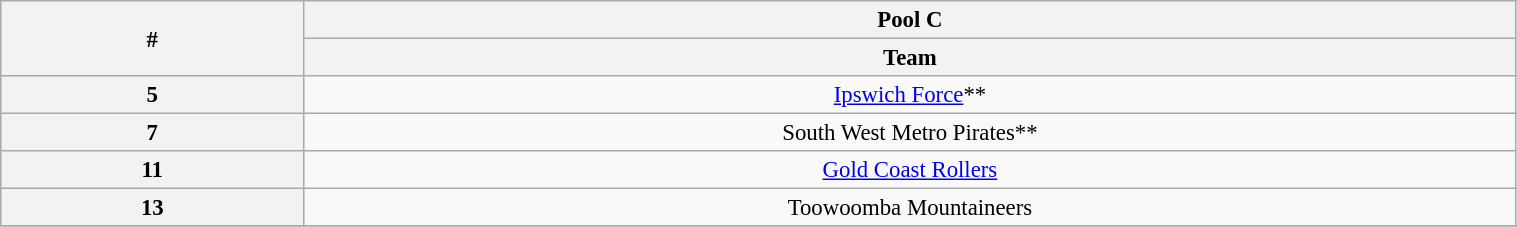<table class="wikitable" width="80%" style="font-size:95%; text-align:center">
<tr>
<th width="5%" rowspan=2>#</th>
<th colspan="1" align="center">Pool C</th>
</tr>
<tr>
<th width="20%">Team</th>
</tr>
<tr>
<th>5</th>
<td align=center><a href='#'>Ipswich Force</a>**</td>
</tr>
<tr>
<th>7</th>
<td align=center>South West Metro Pirates**</td>
</tr>
<tr>
<th>11</th>
<td align=center><a href='#'>Gold Coast Rollers</a></td>
</tr>
<tr>
<th>13</th>
<td align=center>Toowoomba Mountaineers</td>
</tr>
<tr>
</tr>
</table>
